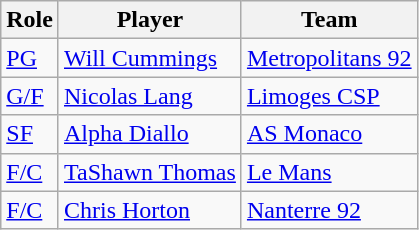<table class="wikitable">
<tr>
<th>Role</th>
<th>Player</th>
<th>Team</th>
</tr>
<tr>
<td><a href='#'>PG</a></td>
<td><a href='#'>Will Cummings</a></td>
<td><a href='#'>Metropolitans 92</a></td>
</tr>
<tr>
<td><a href='#'>G/F</a></td>
<td><a href='#'>Nicolas Lang</a></td>
<td><a href='#'>Limoges CSP</a></td>
</tr>
<tr>
<td><a href='#'>SF</a></td>
<td><a href='#'>Alpha Diallo</a></td>
<td><a href='#'>AS Monaco</a></td>
</tr>
<tr>
<td><a href='#'>F/C</a></td>
<td><a href='#'>TaShawn Thomas</a></td>
<td><a href='#'>Le Mans</a></td>
</tr>
<tr>
<td><a href='#'>F/C</a></td>
<td><a href='#'>Chris Horton</a></td>
<td><a href='#'>Nanterre 92</a></td>
</tr>
</table>
